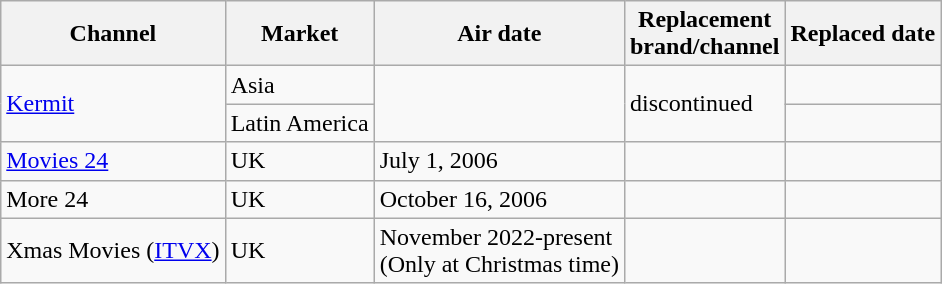<table class="wikitable">
<tr>
<th>Channel</th>
<th>Market</th>
<th>Air date</th>
<th>Replacement<br>brand/channel</th>
<th>Replaced date</th>
</tr>
<tr>
<td rowspan=2><a href='#'>Kermit</a></td>
<td>Asia</td>
<td rowspan=2></td>
<td rowspan=2>discontinued</td>
<td></td>
</tr>
<tr>
<td>Latin America</td>
<td></td>
</tr>
<tr>
<td><a href='#'>Movies 24</a></td>
<td>UK</td>
<td>July 1, 2006</td>
<td></td>
<td></td>
</tr>
<tr>
<td>More 24</td>
<td>UK</td>
<td>October 16, 2006</td>
<td></td>
<td></td>
</tr>
<tr>
<td>Xmas Movies (<a href='#'>ITVX</a>)</td>
<td>UK</td>
<td>November 2022-present<br>(Only at Christmas time)</td>
<td></td>
<td></td>
</tr>
</table>
